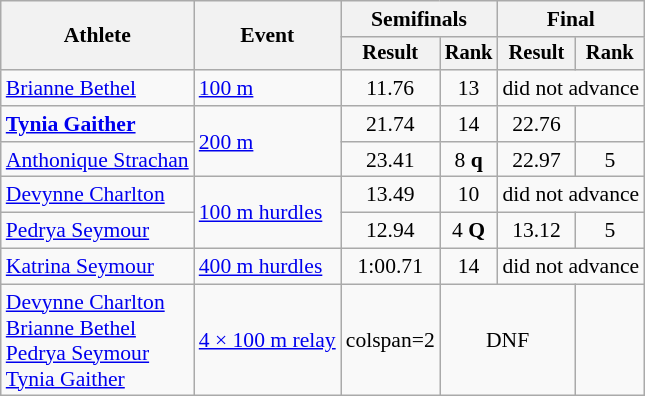<table class=wikitable style="font-size:90%">
<tr>
<th rowspan="2">Athlete</th>
<th rowspan="2">Event</th>
<th colspan="2">Semifinals</th>
<th colspan="2">Final</th>
</tr>
<tr style="font-size:95%">
<th>Result</th>
<th>Rank</th>
<th>Result</th>
<th>Rank</th>
</tr>
<tr align=center>
<td align=left><a href='#'>Brianne Bethel</a></td>
<td align=left><a href='#'>100 m</a></td>
<td>11.76</td>
<td>13</td>
<td colspan=2>did not advance</td>
</tr>
<tr align=center>
<td align=left><strong><a href='#'>Tynia Gaither</a></strong></td>
<td align=left rowspan=2><a href='#'>200 m</a></td>
<td>21.74</td>
<td>14</td>
<td>22.76</td>
<td></td>
</tr>
<tr align=center>
<td align=left><a href='#'>Anthonique Strachan</a></td>
<td>23.41</td>
<td>8 <strong>q</strong></td>
<td>22.97</td>
<td>5</td>
</tr>
<tr align=center>
<td align=left><a href='#'>Devynne Charlton</a></td>
<td align=left rowspan=2><a href='#'>100 m hurdles</a></td>
<td>13.49</td>
<td>10</td>
<td colspan=2>did not advance</td>
</tr>
<tr align=center>
<td align=left><a href='#'>Pedrya Seymour</a></td>
<td>12.94</td>
<td>4 <strong>Q</strong></td>
<td>13.12</td>
<td>5</td>
</tr>
<tr align=center>
<td align=left><a href='#'>Katrina Seymour</a></td>
<td align=left><a href='#'>400 m hurdles</a></td>
<td>1:00.71</td>
<td>14</td>
<td colspan=2>did not advance</td>
</tr>
<tr align=center>
<td align=left><a href='#'>Devynne Charlton</a><br><a href='#'>Brianne Bethel</a><br><a href='#'>Pedrya Seymour</a><br><a href='#'>Tynia Gaither</a></td>
<td align=left><a href='#'>4 × 100 m relay</a></td>
<td>colspan=2 </td>
<td colspan=2>DNF</td>
</tr>
</table>
